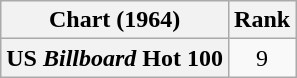<table class="wikitable plainrowheaders">
<tr>
<th align="left">Chart (1964)</th>
<th style="text-align:center;">Rank</th>
</tr>
<tr>
<th scope="row">US <em>Billboard</em> Hot 100</th>
<td style="text-align:center;">9</td>
</tr>
</table>
